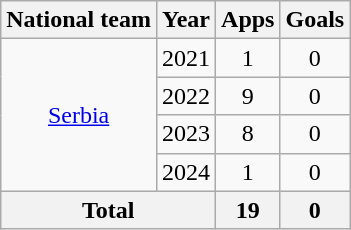<table class="wikitable" style="text-align:center">
<tr>
<th>National team</th>
<th>Year</th>
<th>Apps</th>
<th>Goals</th>
</tr>
<tr>
<td rowspan="4"><a href='#'>Serbia</a></td>
<td>2021</td>
<td>1</td>
<td>0</td>
</tr>
<tr>
<td>2022</td>
<td>9</td>
<td>0</td>
</tr>
<tr>
<td>2023</td>
<td>8</td>
<td>0</td>
</tr>
<tr>
<td>2024</td>
<td>1</td>
<td>0</td>
</tr>
<tr>
<th colspan="2">Total</th>
<th>19</th>
<th>0</th>
</tr>
</table>
